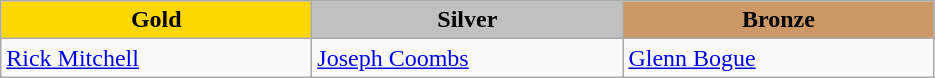<table class="wikitable" style="text-align:left">
<tr align="center">
<td width=200 bgcolor=gold><strong>Gold</strong></td>
<td width=200 bgcolor=silver><strong>Silver</strong></td>
<td width=200 bgcolor=CC9966><strong>Bronze</strong></td>
</tr>
<tr>
<td><a href='#'>Rick Mitchell</a><br><em></em></td>
<td><a href='#'>Joseph Coombs</a><br><em></em></td>
<td><a href='#'>Glenn Bogue</a><br><em></em></td>
</tr>
</table>
